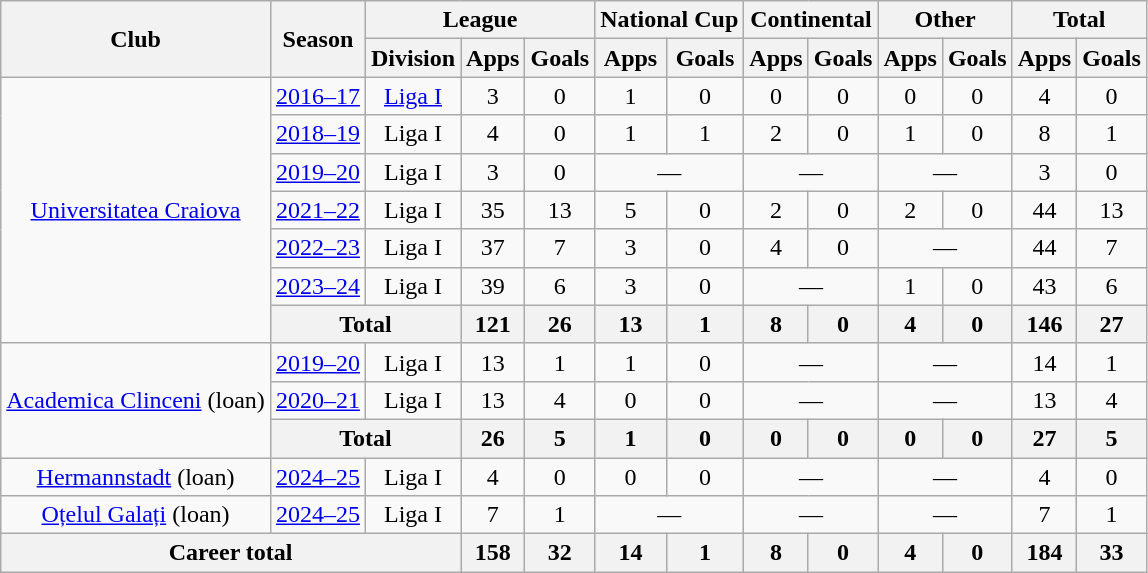<table class=wikitable style=text-align:center>
<tr>
<th rowspan=2>Club</th>
<th rowspan=2>Season</th>
<th colspan=3>League</th>
<th colspan=2>National Cup</th>
<th colspan=2>Continental</th>
<th colspan=2>Other</th>
<th colspan=2>Total</th>
</tr>
<tr>
<th>Division</th>
<th>Apps</th>
<th>Goals</th>
<th>Apps</th>
<th>Goals</th>
<th>Apps</th>
<th>Goals</th>
<th>Apps</th>
<th>Goals</th>
<th>Apps</th>
<th>Goals</th>
</tr>
<tr>
<td rowspan="7"><a href='#'>Universitatea Craiova</a></td>
<td><a href='#'>2016–17</a></td>
<td><a href='#'>Liga I</a></td>
<td>3</td>
<td>0</td>
<td>1</td>
<td>0</td>
<td>0</td>
<td>0</td>
<td>0</td>
<td>0</td>
<td>4</td>
<td>0</td>
</tr>
<tr>
<td><a href='#'>2018–19</a></td>
<td>Liga I</td>
<td>4</td>
<td>0</td>
<td>1</td>
<td>1</td>
<td>2</td>
<td>0</td>
<td>1</td>
<td>0</td>
<td>8</td>
<td>1</td>
</tr>
<tr>
<td><a href='#'>2019–20</a></td>
<td>Liga I</td>
<td>3</td>
<td>0</td>
<td colspan="2">—</td>
<td colspan="2">—</td>
<td colspan="2">—</td>
<td>3</td>
<td>0</td>
</tr>
<tr>
<td><a href='#'>2021–22</a></td>
<td>Liga I</td>
<td>35</td>
<td>13</td>
<td>5</td>
<td>0</td>
<td>2</td>
<td>0</td>
<td>2</td>
<td>0</td>
<td>44</td>
<td>13</td>
</tr>
<tr>
<td><a href='#'>2022–23</a></td>
<td>Liga I</td>
<td>37</td>
<td>7</td>
<td>3</td>
<td>0</td>
<td>4</td>
<td>0</td>
<td colspan="2">—</td>
<td>44</td>
<td>7</td>
</tr>
<tr>
<td><a href='#'>2023–24</a></td>
<td>Liga I</td>
<td>39</td>
<td>6</td>
<td>3</td>
<td>0</td>
<td colspan="2">—</td>
<td>1</td>
<td>0</td>
<td>43</td>
<td>6</td>
</tr>
<tr>
<th colspan="2">Total</th>
<th>121</th>
<th>26</th>
<th>13</th>
<th>1</th>
<th>8</th>
<th>0</th>
<th>4</th>
<th>0</th>
<th>146</th>
<th>27</th>
</tr>
<tr>
<td rowspan="3"><a href='#'>Academica Clinceni</a> (loan)</td>
<td><a href='#'>2019–20</a></td>
<td>Liga I</td>
<td>13</td>
<td>1</td>
<td>1</td>
<td>0</td>
<td colspan="2">—</td>
<td colspan="2">—</td>
<td>14</td>
<td>1</td>
</tr>
<tr>
<td><a href='#'>2020–21</a></td>
<td>Liga I</td>
<td>13</td>
<td>4</td>
<td>0</td>
<td>0</td>
<td colspan="2">—</td>
<td colspan="2">—</td>
<td>13</td>
<td>4</td>
</tr>
<tr>
<th colspan="2">Total</th>
<th>26</th>
<th>5</th>
<th>1</th>
<th>0</th>
<th>0</th>
<th>0</th>
<th>0</th>
<th>0</th>
<th>27</th>
<th>5</th>
</tr>
<tr>
<td rowspan="1"><a href='#'>Hermannstadt</a> (loan)</td>
<td><a href='#'>2024–25</a></td>
<td>Liga I</td>
<td>4</td>
<td>0</td>
<td>0</td>
<td>0</td>
<td colspan="2">—</td>
<td colspan="2">—</td>
<td>4</td>
<td>0</td>
</tr>
<tr>
<td rowspan="1"><a href='#'>Oțelul Galați</a> (loan)</td>
<td><a href='#'>2024–25</a></td>
<td>Liga I</td>
<td>7</td>
<td>1</td>
<td colspan="2">—</td>
<td colspan="2">—</td>
<td colspan="2">—</td>
<td>7</td>
<td>1</td>
</tr>
<tr>
<th colspan="3">Career total</th>
<th>158</th>
<th>32</th>
<th>14</th>
<th>1</th>
<th>8</th>
<th>0</th>
<th>4</th>
<th>0</th>
<th>184</th>
<th>33</th>
</tr>
</table>
